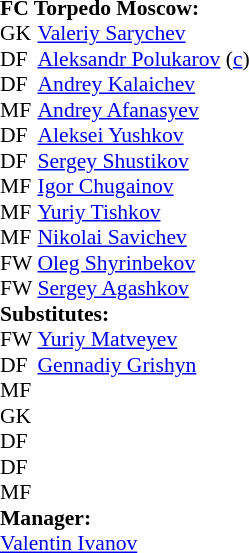<table style="font-size: 90%" cellspacing="0" cellpadding="0">
<tr>
<td colspan="3"><strong>FC Torpedo Moscow:</strong></td>
</tr>
<tr>
<th width="25"></th>
</tr>
<tr>
<td>GK</td>
<td> <a href='#'>Valeriy Sarychev</a></td>
</tr>
<tr>
<td>DF</td>
<td> <a href='#'>Aleksandr Polukarov</a>  (<a href='#'>c</a>)</td>
</tr>
<tr>
<td>DF</td>
<td> <a href='#'>Andrey Kalaichev</a></td>
</tr>
<tr>
<td>MF</td>
<td> <a href='#'>Andrey Afanasyev</a> </td>
</tr>
<tr>
<td>DF</td>
<td> <a href='#'>Aleksei Yushkov</a></td>
</tr>
<tr>
<td>DF</td>
<td> <a href='#'>Sergey Shustikov</a> </td>
</tr>
<tr>
<td>MF</td>
<td> <a href='#'>Igor Chugainov</a></td>
</tr>
<tr>
<td>MF</td>
<td> <a href='#'>Yuriy Tishkov</a></td>
</tr>
<tr>
<td>MF</td>
<td> <a href='#'>Nikolai Savichev</a> </td>
</tr>
<tr>
<td>FW</td>
<td> <a href='#'>Oleg Shyrinbekov</a></td>
</tr>
<tr>
<td>FW</td>
<td> <a href='#'>Sergey Agashkov</a></td>
</tr>
<tr>
<td colspan=3><strong>Substitutes:</strong></td>
</tr>
<tr>
<td>FW</td>
<td> <a href='#'>Yuriy Matveyev</a> </td>
</tr>
<tr>
<td>DF</td>
<td> <a href='#'>Gennadiy Grishyn</a> </td>
</tr>
<tr>
<td>MF</td>
<td></td>
</tr>
<tr>
<td>GK</td>
<td></td>
</tr>
<tr>
<td>DF</td>
<td></td>
</tr>
<tr>
<td>DF</td>
<td></td>
</tr>
<tr>
<td>MF</td>
<td></td>
</tr>
<tr>
<td colspan=3><strong>Manager:</strong></td>
</tr>
<tr>
<td colspan="3"> <a href='#'>Valentin Ivanov</a></td>
</tr>
</table>
